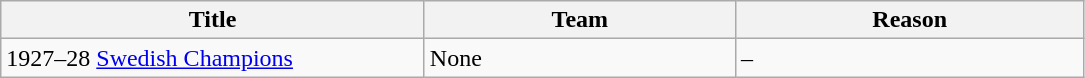<table class="wikitable" style="text-align: left;">
<tr>
<th style="width: 275px;">Title</th>
<th style="width: 200px;">Team</th>
<th style="width: 225px;">Reason</th>
</tr>
<tr>
<td>1927–28 <a href='#'>Swedish Champions</a></td>
<td>None</td>
<td>–</td>
</tr>
</table>
